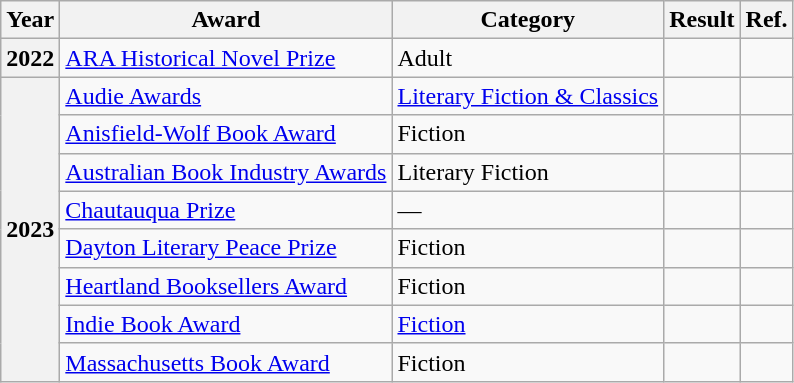<table class="wikitable sortable">
<tr>
<th>Year</th>
<th>Award</th>
<th>Category</th>
<th>Result</th>
<th>Ref.</th>
</tr>
<tr>
<th>2022</th>
<td><a href='#'>ARA Historical Novel Prize</a></td>
<td>Adult</td>
<td></td>
<td></td>
</tr>
<tr>
<th rowspan=8>2023</th>
<td><a href='#'>Audie Awards</a></td>
<td><a href='#'>Literary Fiction & Classics</a></td>
<td></td>
<td></td>
</tr>
<tr>
<td><a href='#'>Anisfield-Wolf Book Award</a></td>
<td>Fiction</td>
<td></td>
<td></td>
</tr>
<tr>
<td><a href='#'>Australian Book Industry Awards</a></td>
<td>Literary Fiction</td>
<td></td>
<td></td>
</tr>
<tr>
<td><a href='#'>Chautauqua Prize</a></td>
<td>—</td>
<td></td>
<td></td>
</tr>
<tr>
<td><a href='#'>Dayton Literary Peace Prize</a></td>
<td>Fiction</td>
<td></td>
<td></td>
</tr>
<tr>
<td><a href='#'>Heartland Booksellers Award</a></td>
<td>Fiction</td>
<td></td>
<td></td>
</tr>
<tr>
<td><a href='#'>Indie Book Award</a></td>
<td><a href='#'>Fiction</a></td>
<td></td>
<td></td>
</tr>
<tr>
<td><a href='#'>Massachusetts Book Award</a></td>
<td>Fiction</td>
<td></td>
<td></td>
</tr>
</table>
